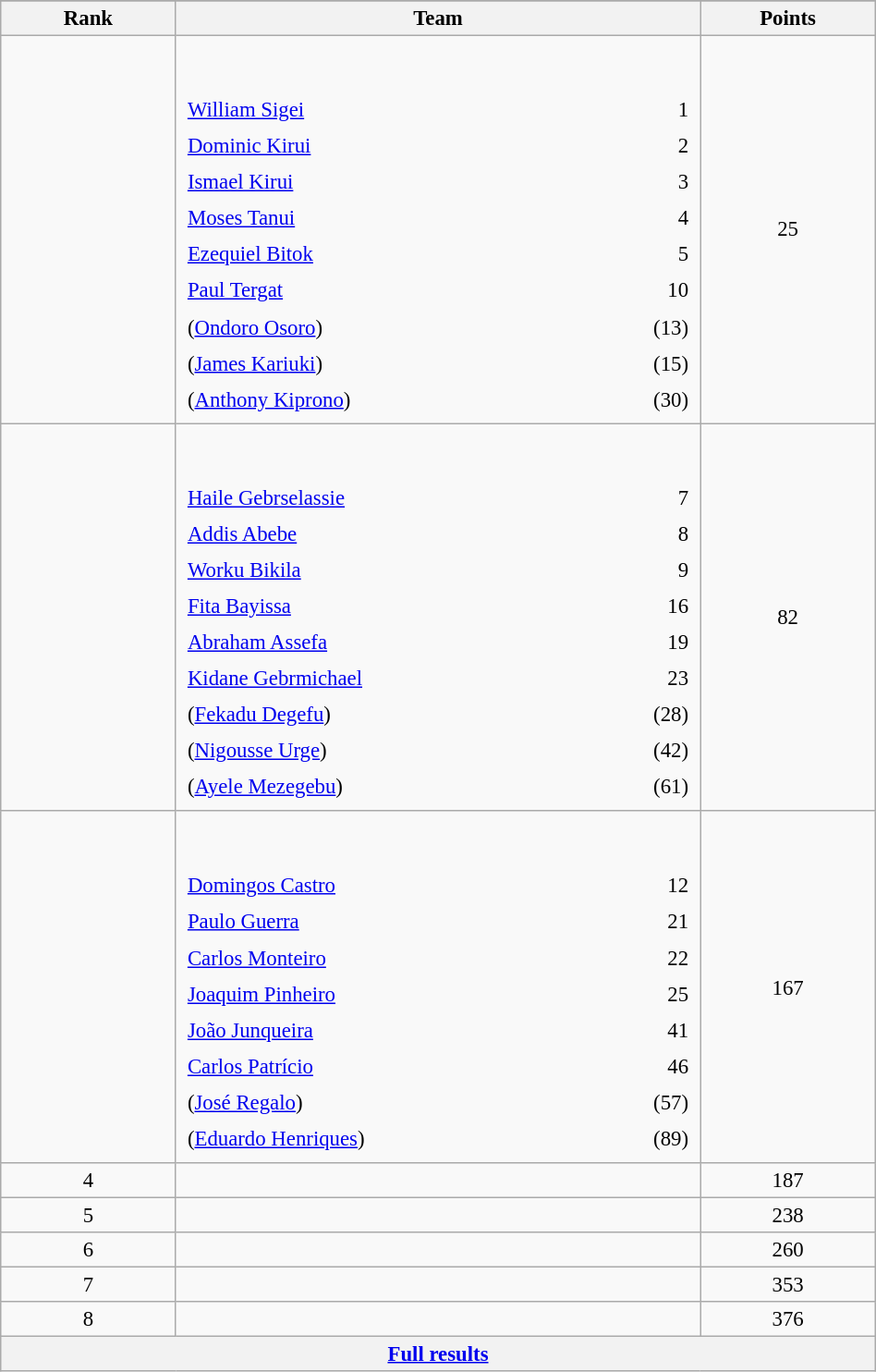<table class="wikitable sortable" style=" text-align:center; font-size:95%;" width="50%">
<tr>
</tr>
<tr>
<th width=10%>Rank</th>
<th width=30%>Team</th>
<th width=10%>Points</th>
</tr>
<tr>
<td align=center></td>
<td align=left> <br><br><table width=100%>
<tr>
<td align=left style="border:0"><a href='#'>William Sigei</a></td>
<td align=right style="border:0">1</td>
</tr>
<tr>
<td align=left style="border:0"><a href='#'>Dominic Kirui</a></td>
<td align=right style="border:0">2</td>
</tr>
<tr>
<td align=left style="border:0"><a href='#'>Ismael Kirui</a></td>
<td align=right style="border:0">3</td>
</tr>
<tr>
<td align=left style="border:0"><a href='#'>Moses Tanui</a></td>
<td align=right style="border:0">4</td>
</tr>
<tr>
<td align=left style="border:0"><a href='#'>Ezequiel Bitok</a></td>
<td align=right style="border:0">5</td>
</tr>
<tr>
<td align=left style="border:0"><a href='#'>Paul Tergat</a></td>
<td align=right style="border:0">10</td>
</tr>
<tr>
<td align=left style="border:0">(<a href='#'>Ondoro Osoro</a>)</td>
<td align=right style="border:0">(13)</td>
</tr>
<tr>
<td align=left style="border:0">(<a href='#'>James Kariuki</a>)</td>
<td align=right style="border:0">(15)</td>
</tr>
<tr>
<td align=left style="border:0">(<a href='#'>Anthony Kiprono</a>)</td>
<td align=right style="border:0">(30)</td>
</tr>
</table>
</td>
<td>25</td>
</tr>
<tr>
<td align=center></td>
<td align=left> <br><br><table width=100%>
<tr>
<td align=left style="border:0"><a href='#'>Haile Gebrselassie</a></td>
<td align=right style="border:0">7</td>
</tr>
<tr>
<td align=left style="border:0"><a href='#'>Addis Abebe</a></td>
<td align=right style="border:0">8</td>
</tr>
<tr>
<td align=left style="border:0"><a href='#'>Worku Bikila</a></td>
<td align=right style="border:0">9</td>
</tr>
<tr>
<td align=left style="border:0"><a href='#'>Fita Bayissa</a></td>
<td align=right style="border:0">16</td>
</tr>
<tr>
<td align=left style="border:0"><a href='#'>Abraham Assefa</a></td>
<td align=right style="border:0">19</td>
</tr>
<tr>
<td align=left style="border:0"><a href='#'>Kidane Gebrmichael</a></td>
<td align=right style="border:0">23</td>
</tr>
<tr>
<td align=left style="border:0">(<a href='#'>Fekadu Degefu</a>)</td>
<td align=right style="border:0">(28)</td>
</tr>
<tr>
<td align=left style="border:0">(<a href='#'>Nigousse Urge</a>)</td>
<td align=right style="border:0">(42)</td>
</tr>
<tr>
<td align=left style="border:0">(<a href='#'>Ayele Mezegebu</a>)</td>
<td align=right style="border:0">(61)</td>
</tr>
</table>
</td>
<td>82</td>
</tr>
<tr>
<td align=center></td>
<td align=left> <br><br><table width=100%>
<tr>
<td align=left style="border:0"><a href='#'>Domingos Castro</a></td>
<td align=right style="border:0">12</td>
</tr>
<tr>
<td align=left style="border:0"><a href='#'>Paulo Guerra</a></td>
<td align=right style="border:0">21</td>
</tr>
<tr>
<td align=left style="border:0"><a href='#'>Carlos Monteiro</a></td>
<td align=right style="border:0">22</td>
</tr>
<tr>
<td align=left style="border:0"><a href='#'>Joaquim Pinheiro</a></td>
<td align=right style="border:0">25</td>
</tr>
<tr>
<td align=left style="border:0"><a href='#'>João Junqueira</a></td>
<td align=right style="border:0">41</td>
</tr>
<tr>
<td align=left style="border:0"><a href='#'>Carlos Patrício</a></td>
<td align=right style="border:0">46</td>
</tr>
<tr>
<td align=left style="border:0">(<a href='#'>José Regalo</a>)</td>
<td align=right style="border:0">(57)</td>
</tr>
<tr>
<td align=left style="border:0">(<a href='#'>Eduardo Henriques</a>)</td>
<td align=right style="border:0">(89)</td>
</tr>
</table>
</td>
<td>167</td>
</tr>
<tr>
<td align=center>4</td>
<td align=left></td>
<td>187</td>
</tr>
<tr>
<td align=center>5</td>
<td align=left></td>
<td>238</td>
</tr>
<tr>
<td align=center>6</td>
<td align=left></td>
<td>260</td>
</tr>
<tr>
<td align=center>7</td>
<td align=left></td>
<td>353</td>
</tr>
<tr>
<td align=center>8</td>
<td align=left></td>
<td>376</td>
</tr>
<tr class="sortbottom">
<th colspan=3 align=center><a href='#'>Full results</a></th>
</tr>
</table>
